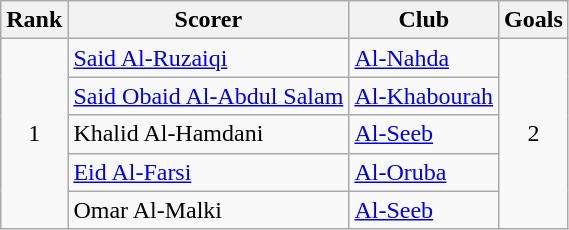<table class="wikitable sortable" style="text-align:center">
<tr>
<th>Rank</th>
<th>Scorer</th>
<th>Club</th>
<th>Goals</th>
</tr>
<tr>
<td rowspan="5">1</td>
<td align="left"> <a href='#'>Said Al-Ruzaiqi</a></td>
<td align="left"><a href='#'>Al-Nahda</a></td>
<td rowspan="5">2</td>
</tr>
<tr>
<td align="left"> <a href='#'>Said Obaid Al-Abdul Salam</a></td>
<td align="left"><a href='#'>Al-Khabourah</a></td>
</tr>
<tr>
<td align="left"> Khalid Al-Hamdani</td>
<td align="left"><a href='#'>Al-Seeb</a></td>
</tr>
<tr>
<td align="left"> <a href='#'>Eid Al-Farsi</a></td>
<td align="left"><a href='#'>Al-Oruba</a></td>
</tr>
<tr>
<td align="left"> Omar Al-Malki</td>
<td align="left"><a href='#'>Al-Seeb</a></td>
</tr>
</table>
